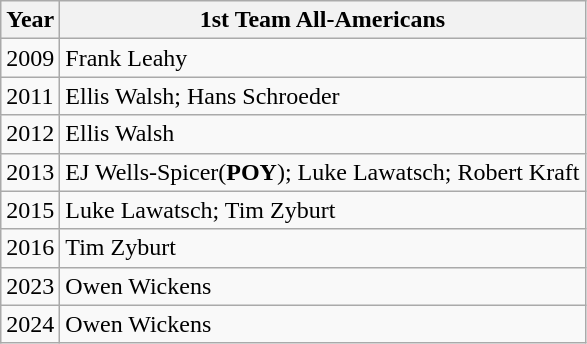<table class="wikitable">
<tr>
<th>Year</th>
<th>1st Team All-Americans</th>
</tr>
<tr>
<td>2009</td>
<td>Frank Leahy</td>
</tr>
<tr>
<td>2011</td>
<td>Ellis Walsh; Hans Schroeder</td>
</tr>
<tr>
<td>2012</td>
<td>Ellis Walsh</td>
</tr>
<tr>
<td>2013</td>
<td>EJ Wells-Spicer(<strong>POY</strong>); Luke Lawatsch; Robert Kraft</td>
</tr>
<tr>
<td>2015</td>
<td>Luke Lawatsch; Tim Zyburt</td>
</tr>
<tr>
<td>2016</td>
<td>Tim Zyburt</td>
</tr>
<tr>
<td>2023</td>
<td>Owen Wickens</td>
</tr>
<tr>
<td>2024</td>
<td>Owen Wickens</td>
</tr>
</table>
